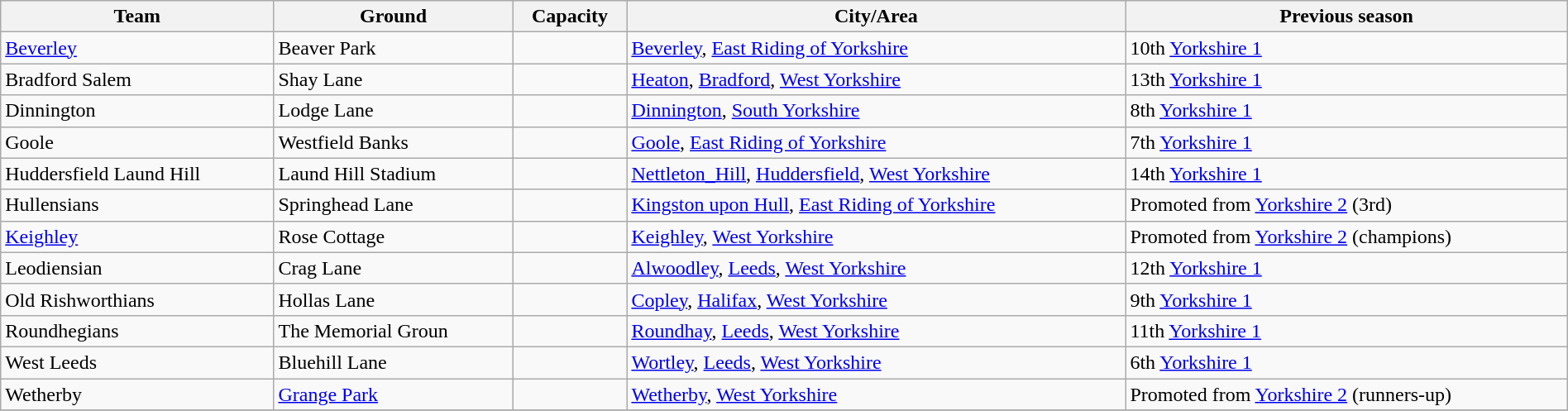<table class="wikitable sortable" width=100%>
<tr>
<th>Team</th>
<th>Ground</th>
<th>Capacity</th>
<th>City/Area</th>
<th>Previous season</th>
</tr>
<tr>
<td><a href='#'>Beverley</a></td>
<td>Beaver Park</td>
<td></td>
<td><a href='#'>Beverley</a>, <a href='#'>East Riding of Yorkshire</a></td>
<td>10th <a href='#'>Yorkshire 1</a></td>
</tr>
<tr>
<td>Bradford Salem</td>
<td>Shay Lane</td>
<td></td>
<td><a href='#'>Heaton</a>, <a href='#'>Bradford</a>, <a href='#'>West Yorkshire</a></td>
<td>13th <a href='#'>Yorkshire 1</a></td>
</tr>
<tr>
<td>Dinnington</td>
<td>Lodge Lane</td>
<td></td>
<td><a href='#'>Dinnington</a>, <a href='#'>South Yorkshire</a></td>
<td>8th <a href='#'>Yorkshire 1</a></td>
</tr>
<tr>
<td>Goole</td>
<td>Westfield Banks</td>
<td></td>
<td><a href='#'>Goole</a>, <a href='#'>East Riding of Yorkshire</a></td>
<td>7th <a href='#'>Yorkshire 1</a></td>
</tr>
<tr>
<td>Huddersfield Laund Hill</td>
<td>Laund Hill Stadium</td>
<td></td>
<td><a href='#'>Nettleton_Hill</a>, <a href='#'>Huddersfield</a>, <a href='#'>West Yorkshire</a></td>
<td>14th <a href='#'>Yorkshire 1</a></td>
</tr>
<tr>
<td>Hullensians</td>
<td>Springhead Lane</td>
<td></td>
<td><a href='#'>Kingston upon Hull</a>, <a href='#'>East Riding of Yorkshire</a></td>
<td>Promoted from <a href='#'>Yorkshire 2</a> (3rd)</td>
</tr>
<tr>
<td><a href='#'>Keighley</a></td>
<td>Rose Cottage</td>
<td></td>
<td><a href='#'>Keighley</a>, <a href='#'>West Yorkshire</a></td>
<td>Promoted from <a href='#'>Yorkshire 2</a> (champions)</td>
</tr>
<tr>
<td>Leodiensian</td>
<td>Crag Lane</td>
<td></td>
<td><a href='#'>Alwoodley</a>, <a href='#'>Leeds</a>, <a href='#'>West Yorkshire</a></td>
<td>12th <a href='#'>Yorkshire 1</a></td>
</tr>
<tr>
<td>Old Rishworthians</td>
<td>Hollas Lane</td>
<td></td>
<td><a href='#'>Copley</a>, <a href='#'>Halifax</a>, <a href='#'>West Yorkshire</a></td>
<td>9th <a href='#'>Yorkshire 1</a></td>
</tr>
<tr>
<td>Roundhegians</td>
<td>The Memorial Groun</td>
<td></td>
<td><a href='#'>Roundhay</a>, <a href='#'>Leeds</a>, <a href='#'>West Yorkshire</a></td>
<td>11th <a href='#'>Yorkshire 1</a></td>
</tr>
<tr>
<td>West Leeds</td>
<td>Bluehill Lane</td>
<td></td>
<td><a href='#'>Wortley</a>, <a href='#'>Leeds</a>, <a href='#'>West Yorkshire</a></td>
<td>6th <a href='#'>Yorkshire 1</a></td>
</tr>
<tr>
<td>Wetherby</td>
<td><a href='#'>Grange Park</a></td>
<td></td>
<td><a href='#'>Wetherby</a>, <a href='#'>West Yorkshire</a></td>
<td>Promoted from <a href='#'>Yorkshire 2</a> (runners-up)</td>
</tr>
<tr>
</tr>
</table>
